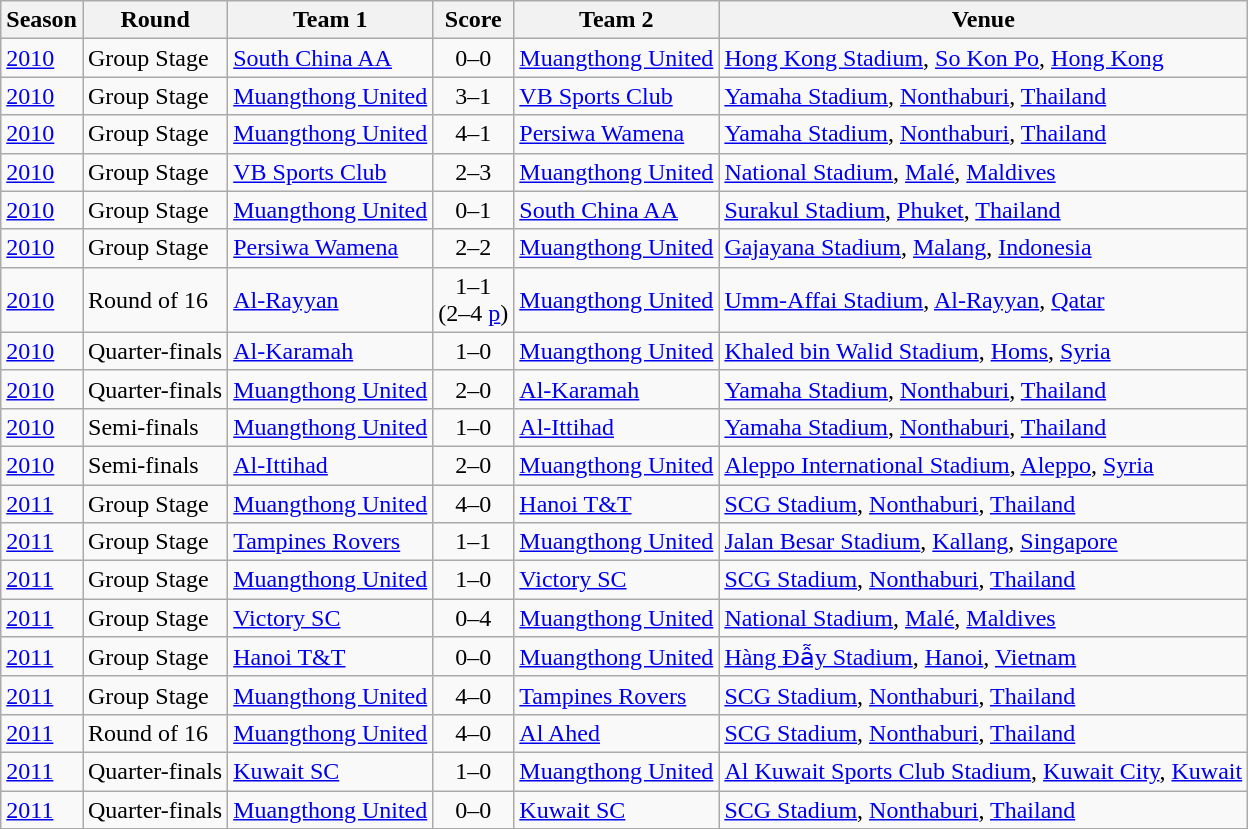<table class="wikitable">
<tr>
<th>Season</th>
<th>Round</th>
<th>Team 1</th>
<th>Score</th>
<th>Team 2</th>
<th>Venue</th>
</tr>
<tr>
<td><a href='#'>2010</a></td>
<td>Group Stage</td>
<td> <a href='#'>South China AA</a></td>
<td style="text-align:center;">0–0</td>
<td> <a href='#'>Muangthong United</a></td>
<td><a href='#'>Hong Kong Stadium</a>, <a href='#'>So Kon Po</a>, <a href='#'>Hong Kong</a></td>
</tr>
<tr>
<td><a href='#'>2010</a></td>
<td>Group Stage</td>
<td> <a href='#'>Muangthong United</a></td>
<td style="text-align:center;">3–1</td>
<td> <a href='#'>VB Sports Club</a></td>
<td><a href='#'>Yamaha Stadium</a>, <a href='#'>Nonthaburi</a>, <a href='#'>Thailand</a></td>
</tr>
<tr>
<td><a href='#'>2010</a></td>
<td>Group Stage</td>
<td> <a href='#'>Muangthong United</a></td>
<td style="text-align:center;">4–1</td>
<td> <a href='#'>Persiwa Wamena</a></td>
<td><a href='#'>Yamaha Stadium</a>, <a href='#'>Nonthaburi</a>, <a href='#'>Thailand</a></td>
</tr>
<tr>
<td><a href='#'>2010</a></td>
<td>Group Stage</td>
<td> <a href='#'>VB Sports Club</a></td>
<td style="text-align:center;">2–3</td>
<td> <a href='#'>Muangthong United</a></td>
<td><a href='#'>National Stadium</a>, <a href='#'>Malé</a>, <a href='#'>Maldives</a></td>
</tr>
<tr>
<td><a href='#'>2010</a></td>
<td>Group Stage</td>
<td> <a href='#'>Muangthong United</a></td>
<td style="text-align:center;">0–1</td>
<td> <a href='#'>South China AA</a></td>
<td><a href='#'>Surakul Stadium</a>, <a href='#'>Phuket</a>, <a href='#'>Thailand</a></td>
</tr>
<tr>
<td><a href='#'>2010</a></td>
<td>Group Stage</td>
<td> <a href='#'>Persiwa Wamena</a></td>
<td style="text-align:center;">2–2</td>
<td> <a href='#'>Muangthong United</a></td>
<td><a href='#'>Gajayana Stadium</a>, <a href='#'>Malang</a>, <a href='#'>Indonesia</a></td>
</tr>
<tr>
<td><a href='#'>2010</a></td>
<td>Round of 16</td>
<td> <a href='#'>Al-Rayyan</a></td>
<td style="text-align:center;">1–1  <br>(2–4 <a href='#'>p</a>)</td>
<td> <a href='#'>Muangthong United</a></td>
<td><a href='#'>Umm-Affai Stadium</a>, <a href='#'>Al-Rayyan</a>, <a href='#'>Qatar</a></td>
</tr>
<tr>
<td><a href='#'>2010</a></td>
<td>Quarter-finals</td>
<td> <a href='#'>Al-Karamah</a></td>
<td style="text-align:center;">1–0</td>
<td> <a href='#'>Muangthong United</a></td>
<td><a href='#'>Khaled bin Walid Stadium</a>, <a href='#'>Homs</a>, <a href='#'>Syria</a></td>
</tr>
<tr>
<td><a href='#'>2010</a></td>
<td>Quarter-finals</td>
<td> <a href='#'>Muangthong United</a></td>
<td style="text-align:center;">2–0</td>
<td> <a href='#'>Al-Karamah</a></td>
<td><a href='#'>Yamaha Stadium</a>, <a href='#'>Nonthaburi</a>, <a href='#'>Thailand</a></td>
</tr>
<tr>
<td><a href='#'>2010</a></td>
<td>Semi-finals</td>
<td> <a href='#'>Muangthong United</a></td>
<td style="text-align:center;">1–0</td>
<td> <a href='#'>Al-Ittihad</a></td>
<td><a href='#'>Yamaha Stadium</a>, <a href='#'>Nonthaburi</a>, <a href='#'>Thailand</a></td>
</tr>
<tr>
<td><a href='#'>2010</a></td>
<td>Semi-finals</td>
<td> <a href='#'>Al-Ittihad</a></td>
<td style="text-align:center;">2–0</td>
<td> <a href='#'>Muangthong United</a></td>
<td><a href='#'>Aleppo International Stadium</a>, <a href='#'>Aleppo</a>, <a href='#'>Syria</a></td>
</tr>
<tr>
<td><a href='#'>2011</a></td>
<td>Group Stage</td>
<td> <a href='#'>Muangthong United</a></td>
<td style="text-align:center;">4–0</td>
<td> <a href='#'>Hanoi T&T</a></td>
<td><a href='#'>SCG Stadium</a>, <a href='#'>Nonthaburi</a>, <a href='#'>Thailand</a></td>
</tr>
<tr>
<td><a href='#'>2011</a></td>
<td>Group Stage</td>
<td> <a href='#'>Tampines Rovers</a></td>
<td style="text-align:center;">1–1</td>
<td> <a href='#'>Muangthong United</a></td>
<td><a href='#'>Jalan Besar Stadium</a>, <a href='#'>Kallang</a>, <a href='#'>Singapore</a></td>
</tr>
<tr>
<td><a href='#'>2011</a></td>
<td>Group Stage</td>
<td> <a href='#'>Muangthong United</a></td>
<td style="text-align:center;">1–0</td>
<td> <a href='#'>Victory SC</a></td>
<td><a href='#'>SCG Stadium</a>, <a href='#'>Nonthaburi</a>, <a href='#'>Thailand</a></td>
</tr>
<tr>
<td><a href='#'>2011</a></td>
<td>Group Stage</td>
<td> <a href='#'>Victory SC</a></td>
<td style="text-align:center;">0–4</td>
<td> <a href='#'>Muangthong United</a></td>
<td><a href='#'>National Stadium</a>, <a href='#'>Malé</a>, <a href='#'>Maldives</a></td>
</tr>
<tr>
<td><a href='#'>2011</a></td>
<td>Group Stage</td>
<td> <a href='#'>Hanoi T&T</a></td>
<td style="text-align:center;">0–0</td>
<td> <a href='#'>Muangthong United</a></td>
<td><a href='#'>Hàng Đẫy Stadium</a>, <a href='#'>Hanoi</a>, <a href='#'>Vietnam</a></td>
</tr>
<tr>
<td><a href='#'>2011</a></td>
<td>Group Stage</td>
<td> <a href='#'>Muangthong United</a></td>
<td style="text-align:center;">4–0</td>
<td> <a href='#'>Tampines Rovers</a></td>
<td><a href='#'>SCG Stadium</a>, <a href='#'>Nonthaburi</a>, <a href='#'>Thailand</a></td>
</tr>
<tr>
<td><a href='#'>2011</a></td>
<td>Round of 16</td>
<td> <a href='#'>Muangthong United</a></td>
<td style="text-align:center;">4–0</td>
<td> <a href='#'>Al Ahed</a></td>
<td><a href='#'>SCG Stadium</a>, <a href='#'>Nonthaburi</a>, <a href='#'>Thailand</a></td>
</tr>
<tr>
<td><a href='#'>2011</a></td>
<td>Quarter-finals</td>
<td> <a href='#'>Kuwait SC</a></td>
<td style="text-align:center;">1–0</td>
<td> <a href='#'>Muangthong United</a></td>
<td><a href='#'>Al Kuwait Sports Club Stadium</a>, <a href='#'>Kuwait City</a>, <a href='#'>Kuwait</a></td>
</tr>
<tr>
<td><a href='#'>2011</a></td>
<td>Quarter-finals</td>
<td> <a href='#'>Muangthong United</a></td>
<td style="text-align:center;">0–0</td>
<td> <a href='#'>Kuwait SC</a></td>
<td><a href='#'>SCG Stadium</a>, <a href='#'>Nonthaburi</a>, <a href='#'>Thailand</a></td>
</tr>
<tr>
</tr>
</table>
